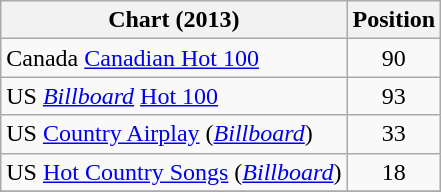<table class="wikitable sortable">
<tr>
<th scope="col">Chart (2013)</th>
<th scope="col">Position</th>
</tr>
<tr>
<td>Canada <a href='#'>Canadian Hot 100</a></td>
<td align="center">90</td>
</tr>
<tr>
<td>US <em><a href='#'>Billboard</a></em> <a href='#'>Hot 100</a></td>
<td align="center">93</td>
</tr>
<tr>
<td>US <a href='#'>Country Airplay</a> (<em><a href='#'>Billboard</a></em>)</td>
<td align="center">33</td>
</tr>
<tr>
<td>US <a href='#'>Hot Country Songs</a> (<em><a href='#'>Billboard</a></em>)</td>
<td align="center">18</td>
</tr>
<tr>
</tr>
</table>
